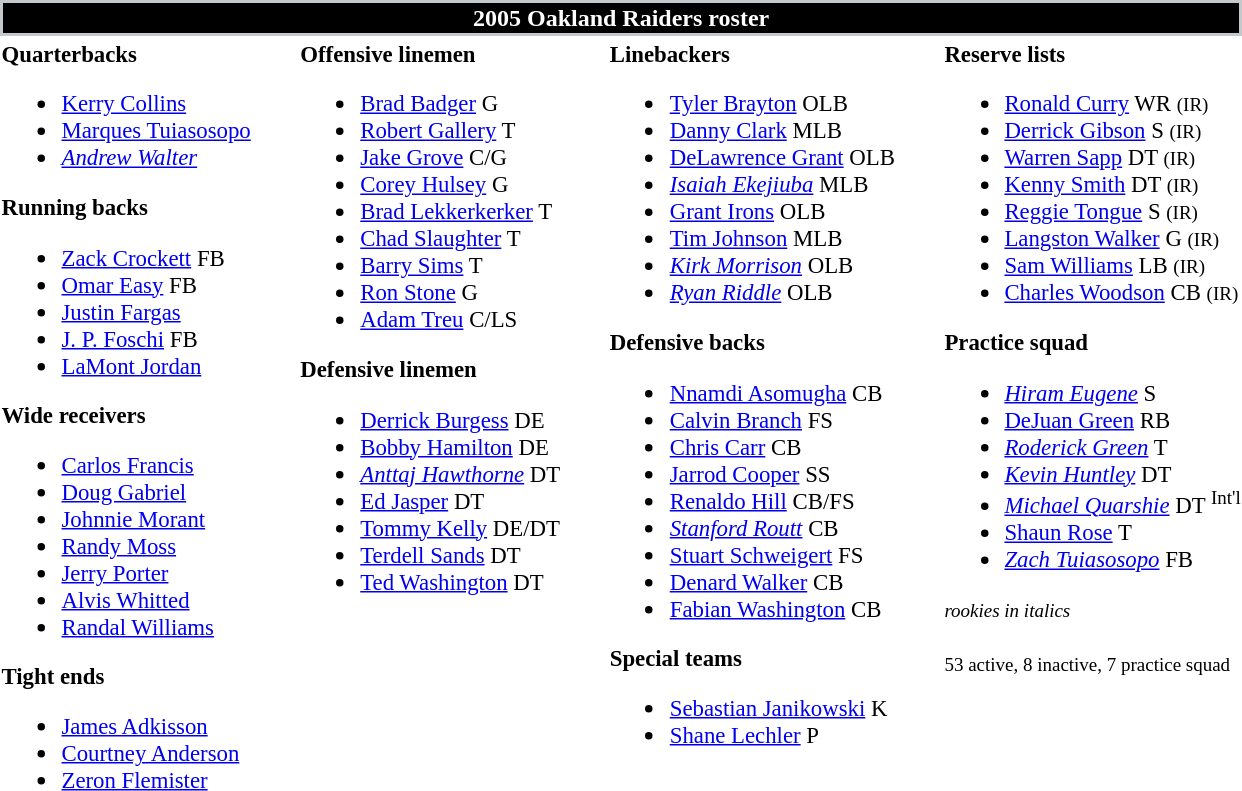<table class="toccolours" style="text-align: left;">
<tr>
<th colspan="7" style="background-color: black; color: white; border: 2px solid #C4C8CB; text-align: center;">2005 Oakland Raiders roster</th>
</tr>
<tr>
<td style="font-size: 95%;" valign="top"><strong>Quarterbacks</strong><br><ul><li> <a href='#'>Kerry Collins</a></li><li> <a href='#'>Marques Tuiasosopo</a></li><li> <em><a href='#'>Andrew Walter</a> </em></li></ul><strong>Running backs</strong><ul><li> <a href='#'>Zack Crockett</a> FB</li><li> <a href='#'>Omar Easy</a> FB</li><li> <a href='#'>Justin Fargas</a></li><li> <a href='#'>J. P. Foschi</a> FB</li><li> <a href='#'>LaMont Jordan</a></li></ul><strong>Wide receivers</strong><ul><li> <a href='#'>Carlos Francis</a></li><li> <a href='#'>Doug Gabriel</a></li><li> <a href='#'>Johnnie Morant</a></li><li> <a href='#'>Randy Moss</a></li><li> <a href='#'>Jerry Porter</a></li><li> <a href='#'>Alvis Whitted</a></li><li> <a href='#'>Randal Williams</a></li></ul><strong>Tight ends</strong><ul><li> <a href='#'>James Adkisson</a></li><li> <a href='#'>Courtney Anderson</a></li><li> <a href='#'>Zeron Flemister</a></li></ul></td>
<td style="width: 25px;"></td>
<td style="font-size: 95%;" valign="top"><strong>Offensive linemen</strong><br><ul><li> <a href='#'>Brad Badger</a> G</li><li> <a href='#'>Robert Gallery</a> T</li><li> <a href='#'>Jake Grove</a> C/G</li><li> <a href='#'>Corey Hulsey</a> G</li><li> <a href='#'>Brad Lekkerkerker</a> T</li><li> <a href='#'>Chad Slaughter</a> T</li><li> <a href='#'>Barry Sims</a> T</li><li> <a href='#'>Ron Stone</a> G</li><li> <a href='#'>Adam Treu</a> C/LS</li></ul><strong>Defensive linemen</strong><ul><li> <a href='#'>Derrick Burgess</a> DE</li><li> <a href='#'>Bobby Hamilton</a> DE</li><li> <em><a href='#'>Anttaj Hawthorne</a></em> DT</li><li> <a href='#'>Ed Jasper</a> DT</li><li> <a href='#'>Tommy Kelly</a> DE/DT</li><li> <a href='#'>Terdell Sands</a> DT</li><li> <a href='#'>Ted Washington</a> DT</li></ul></td>
<td style="width: 25px;"></td>
<td style="font-size: 95%;" valign="top"><strong>Linebackers</strong><br><ul><li> <a href='#'>Tyler Brayton</a> OLB</li><li> <a href='#'>Danny Clark</a> MLB</li><li> <a href='#'>DeLawrence Grant</a> OLB</li><li> <em><a href='#'>Isaiah Ekejiuba</a></em> MLB</li><li> <a href='#'>Grant Irons</a> OLB</li><li> <a href='#'>Tim Johnson</a> MLB</li><li> <em><a href='#'>Kirk Morrison</a></em> OLB</li><li> <em><a href='#'>Ryan Riddle</a></em> OLB</li></ul><strong>Defensive backs</strong><ul><li> <a href='#'>Nnamdi Asomugha</a> CB</li><li> <a href='#'>Calvin Branch</a> FS</li><li> <a href='#'>Chris Carr</a> CB</li><li> <a href='#'>Jarrod Cooper</a> SS</li><li> <a href='#'>Renaldo Hill</a> CB/FS</li><li> <em><a href='#'>Stanford Routt</a></em> CB</li><li> <a href='#'>Stuart Schweigert</a> FS</li><li> <a href='#'>Denard Walker</a> CB</li><li> <a href='#'>Fabian Washington</a> CB</li></ul><strong>Special teams</strong><ul><li> <a href='#'>Sebastian Janikowski</a> K</li><li> <a href='#'>Shane Lechler</a> P</li></ul></td>
<td style="width: 25px;"></td>
<td style="font-size:95%; vertical-align:top;"><strong>Reserve lists</strong><br><ul><li> <a href='#'>Ronald Curry</a> WR <small>(IR)</small> </li><li> <a href='#'>Derrick Gibson</a> S <small>(IR)</small> </li><li> <a href='#'>Warren Sapp</a> DT <small>(IR)</small> </li><li> <a href='#'>Kenny Smith</a> DT <small>(IR)</small> </li><li> <a href='#'>Reggie Tongue</a> S <small>(IR)</small> </li><li> <a href='#'>Langston Walker</a> G <small>(IR)</small> </li><li> <a href='#'>Sam Williams</a> LB <small>(IR)</small> </li><li> <a href='#'>Charles Woodson</a> CB <small>(IR)</small> </li></ul><strong>Practice squad</strong><ul><li> <em><a href='#'>Hiram Eugene</a></em> S</li><li> <a href='#'>DeJuan Green</a> RB</li><li> <em><a href='#'>Roderick Green</a></em> T</li><li> <em><a href='#'>Kevin Huntley</a></em> DT</li><li> <em><a href='#'>Michael Quarshie</a></em> DT <sup>Int'l</sup></li><li> <a href='#'>Shaun Rose</a> T</li><li> <em><a href='#'>Zach Tuiasosopo</a></em> FB</li></ul><small><em>rookies in italics</em><br></small><br><small>53 active, 8 inactive, 7 practice squad</small></td>
</tr>
<tr>
</tr>
</table>
